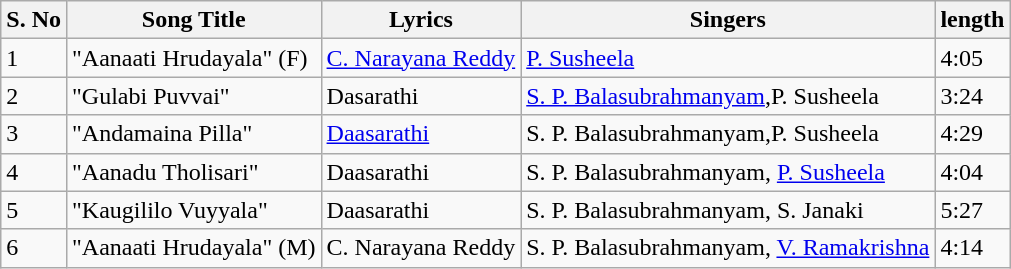<table class="wikitable">
<tr>
<th>S. No</th>
<th>Song Title</th>
<th>Lyrics</th>
<th>Singers</th>
<th>length</th>
</tr>
<tr>
<td>1</td>
<td>"Aanaati Hrudayala" (F)</td>
<td><a href='#'>C. Narayana Reddy</a></td>
<td><a href='#'>P. Susheela</a></td>
<td>4:05</td>
</tr>
<tr>
<td>2</td>
<td>"Gulabi Puvvai"</td>
<td>Dasarathi</td>
<td><a href='#'>S. P. Balasubrahmanyam</a>,P. Susheela</td>
<td>3:24</td>
</tr>
<tr>
<td>3</td>
<td>"Andamaina Pilla"</td>
<td><a href='#'>Daasarathi</a></td>
<td>S. P. Balasubrahmanyam,P. Susheela</td>
<td>4:29</td>
</tr>
<tr>
<td>4</td>
<td>"Aanadu Tholisari"</td>
<td>Daasarathi</td>
<td>S. P. Balasubrahmanyam, <a href='#'>P. Susheela</a></td>
<td>4:04</td>
</tr>
<tr>
<td>5</td>
<td>"Kaugililo Vuyyala"</td>
<td>Daasarathi</td>
<td>S. P. Balasubrahmanyam, S. Janaki</td>
<td>5:27</td>
</tr>
<tr>
<td>6</td>
<td>"Aanaati Hrudayala" (M)</td>
<td>C. Narayana Reddy</td>
<td>S. P. Balasubrahmanyam, <a href='#'>V. Ramakrishna</a></td>
<td>4:14</td>
</tr>
</table>
